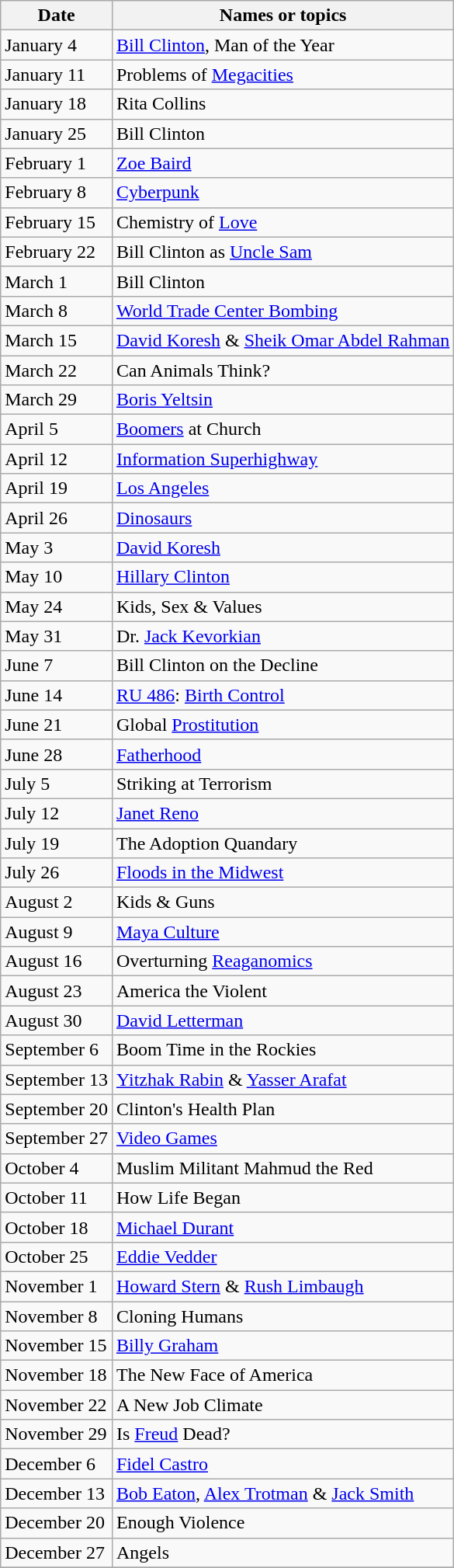<table class="wikitable">
<tr>
<th>Date</th>
<th>Names or topics</th>
</tr>
<tr>
<td>January 4</td>
<td><a href='#'>Bill Clinton</a>, Man of the Year</td>
</tr>
<tr>
<td>January 11</td>
<td>Problems of <a href='#'>Megacities</a></td>
</tr>
<tr>
<td>January 18</td>
<td>Rita Collins</td>
</tr>
<tr>
<td>January 25</td>
<td>Bill Clinton</td>
</tr>
<tr>
<td>February 1</td>
<td><a href='#'>Zoe Baird</a></td>
</tr>
<tr>
<td>February 8</td>
<td><a href='#'>Cyberpunk</a></td>
</tr>
<tr>
<td>February 15</td>
<td>Chemistry of <a href='#'>Love</a></td>
</tr>
<tr>
<td>February 22</td>
<td>Bill Clinton as <a href='#'>Uncle Sam</a></td>
</tr>
<tr>
<td>March 1</td>
<td>Bill Clinton</td>
</tr>
<tr>
<td>March 8</td>
<td><a href='#'>World Trade Center Bombing</a></td>
</tr>
<tr>
<td>March 15</td>
<td><a href='#'>David Koresh</a> & <a href='#'>Sheik Omar Abdel Rahman</a></td>
</tr>
<tr>
<td>March 22</td>
<td>Can Animals Think?</td>
</tr>
<tr>
<td>March 29</td>
<td><a href='#'>Boris Yeltsin</a></td>
</tr>
<tr>
<td>April 5</td>
<td><a href='#'>Boomers</a> at Church</td>
</tr>
<tr>
<td>April 12</td>
<td><a href='#'>Information Superhighway</a></td>
</tr>
<tr>
<td>April 19</td>
<td><a href='#'>Los Angeles</a></td>
</tr>
<tr>
<td>April 26</td>
<td><a href='#'>Dinosaurs</a></td>
</tr>
<tr>
<td>May 3</td>
<td><a href='#'>David Koresh</a></td>
</tr>
<tr>
<td>May 10</td>
<td><a href='#'>Hillary Clinton</a></td>
</tr>
<tr>
<td>May 24</td>
<td>Kids, Sex & Values</td>
</tr>
<tr>
<td>May 31</td>
<td>Dr. <a href='#'>Jack Kevorkian</a></td>
</tr>
<tr>
<td>June 7</td>
<td>Bill Clinton on the Decline</td>
</tr>
<tr>
<td>June 14</td>
<td><a href='#'>RU 486</a>: <a href='#'>Birth Control</a></td>
</tr>
<tr>
<td>June 21</td>
<td>Global <a href='#'>Prostitution</a></td>
</tr>
<tr>
<td>June 28</td>
<td><a href='#'>Fatherhood</a></td>
</tr>
<tr>
<td>July 5</td>
<td>Striking at Terrorism</td>
</tr>
<tr>
<td>July 12</td>
<td><a href='#'>Janet Reno</a></td>
</tr>
<tr>
<td>July 19</td>
<td>The Adoption Quandary</td>
</tr>
<tr>
<td>July 26</td>
<td><a href='#'>Floods in the Midwest</a></td>
</tr>
<tr>
<td>August 2</td>
<td>Kids & Guns</td>
</tr>
<tr>
<td>August 9</td>
<td><a href='#'>Maya Culture</a></td>
</tr>
<tr>
<td>August 16</td>
<td>Overturning <a href='#'>Reaganomics</a></td>
</tr>
<tr>
<td>August 23</td>
<td>America the Violent</td>
</tr>
<tr>
<td>August 30</td>
<td><a href='#'>David Letterman</a></td>
</tr>
<tr>
<td>September 6</td>
<td>Boom Time in the Rockies</td>
</tr>
<tr>
<td>September 13</td>
<td><a href='#'>Yitzhak Rabin</a> & <a href='#'>Yasser Arafat</a></td>
</tr>
<tr>
<td>September 20</td>
<td>Clinton's Health Plan</td>
</tr>
<tr>
<td>September 27</td>
<td><a href='#'>Video Games</a></td>
</tr>
<tr>
<td>October 4</td>
<td>Muslim Militant Mahmud the Red</td>
</tr>
<tr>
<td>October 11</td>
<td>How Life Began</td>
</tr>
<tr>
<td>October 18</td>
<td><a href='#'>Michael Durant</a></td>
</tr>
<tr>
<td>October 25</td>
<td><a href='#'>Eddie Vedder</a></td>
</tr>
<tr>
<td>November 1</td>
<td><a href='#'>Howard Stern</a> & <a href='#'>Rush Limbaugh</a></td>
</tr>
<tr>
<td>November 8</td>
<td>Cloning Humans</td>
</tr>
<tr>
<td>November 15</td>
<td><a href='#'>Billy Graham</a></td>
</tr>
<tr>
<td>November 18</td>
<td>The New Face of America</td>
</tr>
<tr>
<td>November 22</td>
<td>A New Job Climate</td>
</tr>
<tr>
<td>November 29</td>
<td>Is <a href='#'>Freud</a> Dead?</td>
</tr>
<tr>
<td>December 6</td>
<td><a href='#'>Fidel Castro</a></td>
</tr>
<tr>
<td>December 13</td>
<td><a href='#'>Bob Eaton</a>, <a href='#'>Alex Trotman</a> & <a href='#'>Jack Smith</a></td>
</tr>
<tr>
<td>December 20</td>
<td>Enough Violence</td>
</tr>
<tr>
<td>December 27</td>
<td>Angels</td>
</tr>
<tr>
</tr>
</table>
